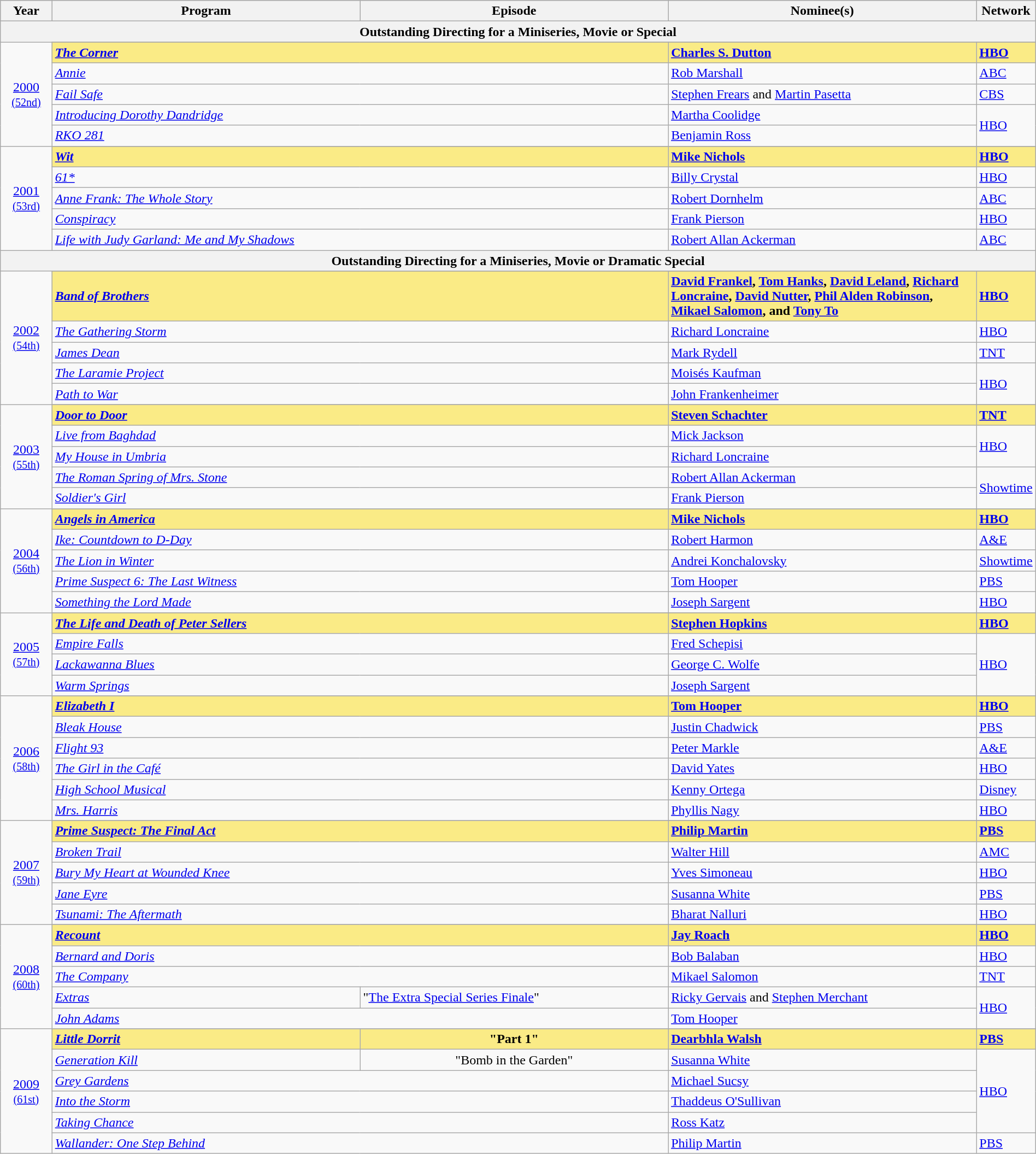<table class="wikitable" style="width:100%">
<tr bgcolor="#bebebe">
<th width="5%">Year</th>
<th width="30%">Program</th>
<th width="30%">Episode</th>
<th width="30%">Nominee(s)</th>
<th width="5%">Network</th>
</tr>
<tr>
<th colspan=5>Outstanding Directing for a Miniseries, Movie or Special</th>
</tr>
<tr>
<td rowspan=6 style="text-align:center"><a href='#'>2000</a><br><small><a href='#'>(52nd)</a></small> <br></td>
</tr>
<tr style="background:#FAEB86">
<td colspan=2><strong><em><a href='#'>The Corner</a></em></strong></td>
<td><strong><a href='#'>Charles S. Dutton</a></strong></td>
<td><strong><a href='#'>HBO</a></strong></td>
</tr>
<tr>
<td colspan=2><em><a href='#'>Annie</a></em></td>
<td><a href='#'>Rob Marshall</a></td>
<td><a href='#'>ABC</a></td>
</tr>
<tr>
<td colspan=2><em><a href='#'>Fail Safe</a></em></td>
<td><a href='#'>Stephen Frears</a> and <a href='#'>Martin Pasetta</a></td>
<td><a href='#'>CBS</a></td>
</tr>
<tr>
<td colspan=2><em><a href='#'>Introducing Dorothy Dandridge</a></em></td>
<td><a href='#'>Martha Coolidge</a></td>
<td rowspan=2><a href='#'>HBO</a></td>
</tr>
<tr>
<td colspan=2><em><a href='#'>RKO 281</a></em></td>
<td><a href='#'>Benjamin Ross</a></td>
</tr>
<tr>
<td rowspan=6 style="text-align:center"><a href='#'>2001</a><br><small><a href='#'>(53rd)</a></small> <br></td>
</tr>
<tr style="background:#FAEB86">
<td colspan=2><strong><em><a href='#'>Wit</a></em></strong></td>
<td><strong><a href='#'>Mike Nichols</a></strong></td>
<td><strong><a href='#'>HBO</a></strong></td>
</tr>
<tr>
<td colspan=2><em><a href='#'>61*</a></em></td>
<td><a href='#'>Billy Crystal</a></td>
<td><a href='#'>HBO</a></td>
</tr>
<tr>
<td colspan=2><em><a href='#'>Anne Frank: The Whole Story</a></em></td>
<td><a href='#'>Robert Dornhelm</a></td>
<td><a href='#'>ABC</a></td>
</tr>
<tr>
<td colspan=2><em><a href='#'>Conspiracy</a></em></td>
<td><a href='#'>Frank Pierson</a></td>
<td><a href='#'>HBO</a></td>
</tr>
<tr>
<td colspan=2><em><a href='#'>Life with Judy Garland: Me and My Shadows</a></em></td>
<td><a href='#'>Robert Allan Ackerman</a></td>
<td><a href='#'>ABC</a></td>
</tr>
<tr>
<th colspan=5>Outstanding Directing for a Miniseries, Movie or Dramatic Special</th>
</tr>
<tr>
<td rowspan=6 style="text-align:center"><a href='#'>2002</a><br><small><a href='#'>(54th)</a></small> <br></td>
</tr>
<tr style="background:#FAEB86">
<td colspan=2><strong><em><a href='#'>Band of Brothers</a></em></strong></td>
<td><strong><a href='#'>David Frankel</a>, <a href='#'>Tom Hanks</a>, <a href='#'>David Leland</a>, <a href='#'>Richard Loncraine</a>, <a href='#'>David Nutter</a>, <a href='#'>Phil Alden Robinson</a>, <a href='#'>Mikael Salomon</a>, and <a href='#'>Tony To</a></strong></td>
<td><strong><a href='#'>HBO</a></strong></td>
</tr>
<tr>
<td colspan=2><em><a href='#'>The Gathering Storm</a></em></td>
<td><a href='#'>Richard Loncraine</a></td>
<td><a href='#'>HBO</a></td>
</tr>
<tr>
<td colspan=2><em><a href='#'>James Dean</a></em></td>
<td><a href='#'>Mark Rydell</a></td>
<td><a href='#'>TNT</a></td>
</tr>
<tr>
<td colspan=2><em><a href='#'>The Laramie Project</a></em></td>
<td><a href='#'>Moisés Kaufman</a></td>
<td rowspan=2><a href='#'>HBO</a></td>
</tr>
<tr>
<td colspan=2><em><a href='#'>Path to War</a></em></td>
<td><a href='#'>John Frankenheimer</a></td>
</tr>
<tr>
<td rowspan=6 style="text-align:center"><a href='#'>2003</a><br><small><a href='#'>(55th)</a></small> <br></td>
</tr>
<tr style="background:#FAEB86">
<td colspan=2><strong><em><a href='#'>Door to Door</a></em></strong></td>
<td><strong><a href='#'>Steven Schachter</a></strong></td>
<td><strong><a href='#'>TNT</a></strong></td>
</tr>
<tr>
<td colspan=2><em><a href='#'>Live from Baghdad</a></em></td>
<td><a href='#'>Mick Jackson</a></td>
<td rowspan=2><a href='#'>HBO</a></td>
</tr>
<tr>
<td colspan=2><em><a href='#'>My House in Umbria</a></em></td>
<td><a href='#'>Richard Loncraine</a></td>
</tr>
<tr>
<td colspan=2><em><a href='#'>The Roman Spring of Mrs. Stone</a></em></td>
<td><a href='#'>Robert Allan Ackerman</a></td>
<td rowspan=2><a href='#'>Showtime</a></td>
</tr>
<tr>
<td colspan=2><em><a href='#'>Soldier's Girl</a></em></td>
<td><a href='#'>Frank Pierson</a></td>
</tr>
<tr>
<td rowspan=6 style="text-align:center"><a href='#'>2004</a><br><small><a href='#'>(56th)</a></small> <br></td>
</tr>
<tr style="background:#FAEB86">
<td colspan=2><strong><em><a href='#'>Angels in America</a></em></strong></td>
<td><strong><a href='#'>Mike Nichols</a></strong></td>
<td><strong><a href='#'>HBO</a></strong></td>
</tr>
<tr>
<td colspan=2><em><a href='#'>Ike: Countdown to D-Day</a></em></td>
<td><a href='#'>Robert Harmon</a></td>
<td><a href='#'>A&E</a></td>
</tr>
<tr>
<td colspan=2><em><a href='#'>The Lion in Winter</a></em></td>
<td><a href='#'>Andrei Konchalovsky</a></td>
<td><a href='#'>Showtime</a></td>
</tr>
<tr>
<td colspan=2><em><a href='#'>Prime Suspect 6: The Last Witness</a></em></td>
<td><a href='#'>Tom Hooper</a></td>
<td><a href='#'>PBS</a></td>
</tr>
<tr>
<td colspan=2><em><a href='#'>Something the Lord Made</a></em></td>
<td><a href='#'>Joseph Sargent</a></td>
<td><a href='#'>HBO</a></td>
</tr>
<tr>
<td rowspan=5 style="text-align:center"><a href='#'>2005</a><br><small><a href='#'>(57th)</a></small> <br></td>
</tr>
<tr style="background:#FAEB86">
<td colspan=2><strong><em><a href='#'>The Life and Death of Peter Sellers</a></em></strong></td>
<td><strong><a href='#'>Stephen Hopkins</a></strong></td>
<td><strong><a href='#'>HBO</a></strong></td>
</tr>
<tr>
<td colspan=2><em><a href='#'>Empire Falls</a></em></td>
<td><a href='#'>Fred Schepisi</a></td>
<td rowspan=3><a href='#'>HBO</a></td>
</tr>
<tr>
<td colspan=2><em><a href='#'>Lackawanna Blues</a></em></td>
<td><a href='#'>George C. Wolfe</a></td>
</tr>
<tr>
<td colspan=2><em><a href='#'>Warm Springs</a></em></td>
<td><a href='#'>Joseph Sargent</a></td>
</tr>
<tr>
<td rowspan=7 style="text-align:center"><a href='#'>2006</a><br><small><a href='#'>(58th)</a></small> <br></td>
</tr>
<tr style="background:#FAEB86">
<td colspan=2><strong><em><a href='#'>Elizabeth I</a></em></strong></td>
<td><strong><a href='#'>Tom Hooper</a></strong></td>
<td><strong><a href='#'>HBO</a></strong></td>
</tr>
<tr>
<td colspan=2><em><a href='#'>Bleak House</a></em></td>
<td><a href='#'>Justin Chadwick</a></td>
<td><a href='#'>PBS</a></td>
</tr>
<tr>
<td colspan=2><em><a href='#'>Flight 93</a></em></td>
<td><a href='#'>Peter Markle</a></td>
<td><a href='#'>A&E</a></td>
</tr>
<tr>
<td colspan=2><em><a href='#'>The Girl in the Café</a></em></td>
<td><a href='#'>David Yates</a></td>
<td><a href='#'>HBO</a></td>
</tr>
<tr>
<td colspan=2><em><a href='#'>High School Musical</a></em></td>
<td><a href='#'>Kenny Ortega</a></td>
<td><a href='#'>Disney</a></td>
</tr>
<tr>
<td colspan=2><em><a href='#'>Mrs. Harris</a></em></td>
<td><a href='#'>Phyllis Nagy</a></td>
<td><a href='#'>HBO</a></td>
</tr>
<tr>
<td rowspan=6 style="text-align:center"><a href='#'>2007</a><br><small><a href='#'>(59th)</a></small> <br></td>
</tr>
<tr style="background:#FAEB86">
<td colspan=2><strong><em><a href='#'>Prime Suspect: The Final Act</a></em></strong></td>
<td><strong><a href='#'>Philip Martin</a></strong></td>
<td><strong><a href='#'>PBS</a></strong></td>
</tr>
<tr>
<td colspan=2><em><a href='#'>Broken Trail</a></em></td>
<td><a href='#'>Walter Hill</a></td>
<td><a href='#'>AMC</a></td>
</tr>
<tr>
<td colspan=2><em><a href='#'>Bury My Heart at Wounded Knee</a></em></td>
<td><a href='#'>Yves Simoneau</a></td>
<td><a href='#'>HBO</a></td>
</tr>
<tr>
<td colspan=2><em><a href='#'>Jane Eyre</a></em></td>
<td><a href='#'>Susanna White</a></td>
<td><a href='#'>PBS</a></td>
</tr>
<tr>
<td colspan=2><em><a href='#'>Tsunami: The Aftermath</a></em></td>
<td><a href='#'>Bharat Nalluri</a></td>
<td><a href='#'>HBO</a></td>
</tr>
<tr>
<td rowspan=6 style="text-align:center"><a href='#'>2008</a><br><small><a href='#'>(60th)</a></small> <br></td>
</tr>
<tr style="background:#FAEB86">
<td colspan=2><strong><em><a href='#'>Recount</a></em></strong></td>
<td><strong><a href='#'>Jay Roach</a></strong></td>
<td><strong><a href='#'>HBO</a></strong></td>
</tr>
<tr>
<td colspan=2><em><a href='#'>Bernard and Doris</a></em></td>
<td><a href='#'>Bob Balaban</a></td>
<td><a href='#'>HBO</a></td>
</tr>
<tr>
<td colspan=2><em><a href='#'>The Company</a></em></td>
<td><a href='#'>Mikael Salomon</a></td>
<td><a href='#'>TNT</a></td>
</tr>
<tr>
<td><em><a href='#'>Extras</a></em></td>
<td>"<a href='#'>The Extra Special Series Finale</a>"</td>
<td><a href='#'>Ricky Gervais</a> and <a href='#'>Stephen Merchant</a></td>
<td rowspan=2><a href='#'>HBO</a></td>
</tr>
<tr>
<td colspan=2><em><a href='#'>John Adams</a></em></td>
<td><a href='#'>Tom Hooper</a></td>
</tr>
<tr>
<td rowspan=7 style="text-align:center"><a href='#'>2009</a><br><small><a href='#'>(61st)</a></small> <br></td>
</tr>
<tr style="background:#FAEB86">
<td><strong><em><a href='#'>Little Dorrit</a></em></strong></td>
<td align=center><strong>"Part 1"</strong></td>
<td><strong><a href='#'>Dearbhla Walsh</a></strong></td>
<td><strong><a href='#'>PBS</a></strong></td>
</tr>
<tr>
<td><em><a href='#'>Generation Kill</a></em></td>
<td align=center>"Bomb in the Garden"</td>
<td><a href='#'>Susanna White</a></td>
<td rowspan=4><a href='#'>HBO</a></td>
</tr>
<tr>
<td colspan=2><em><a href='#'>Grey Gardens</a></em></td>
<td><a href='#'>Michael Sucsy</a></td>
</tr>
<tr>
<td colspan=2><em><a href='#'>Into the Storm</a></em></td>
<td><a href='#'>Thaddeus O'Sullivan</a></td>
</tr>
<tr>
<td colspan=2><em><a href='#'>Taking Chance</a></em></td>
<td><a href='#'>Ross Katz</a></td>
</tr>
<tr>
<td colspan=2><em><a href='#'>Wallander: One Step Behind</a></em></td>
<td><a href='#'>Philip Martin</a></td>
<td><a href='#'>PBS</a></td>
</tr>
</table>
